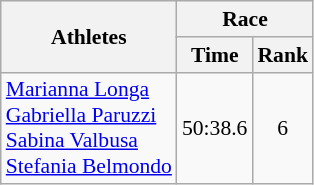<table class="wikitable" border="1" style="font-size:90%">
<tr>
<th rowspan=2>Athletes</th>
<th colspan=2>Race</th>
</tr>
<tr>
<th>Time</th>
<th>Rank</th>
</tr>
<tr>
<td><a href='#'>Marianna Longa</a><br><a href='#'>Gabriella Paruzzi</a><br><a href='#'>Sabina Valbusa</a><br><a href='#'>Stefania Belmondo</a></td>
<td align=center>50:38.6</td>
<td align=center>6</td>
</tr>
</table>
